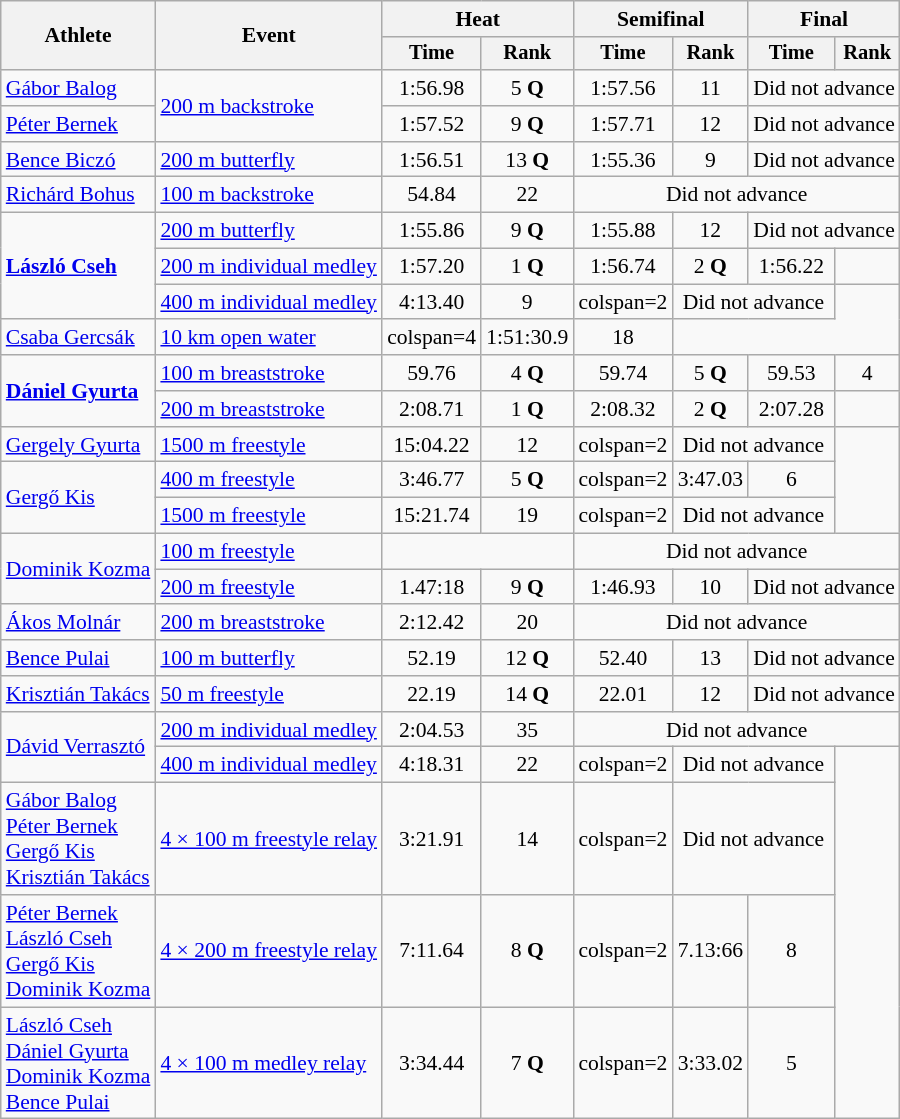<table class=wikitable style="font-size:90%;">
<tr>
<th rowspan=2>Athlete</th>
<th rowspan=2>Event</th>
<th colspan=2>Heat</th>
<th colspan=2>Semifinal</th>
<th colspan=2>Final</th>
</tr>
<tr style="font-size:95%">
<th>Time</th>
<th>Rank</th>
<th>Time</th>
<th>Rank</th>
<th>Time</th>
<th>Rank</th>
</tr>
<tr align=center>
<td align=left><a href='#'>Gábor Balog</a></td>
<td rowspan=2 align=left><a href='#'>200 m backstroke</a></td>
<td>1:56.98</td>
<td>5 <strong>Q</strong></td>
<td>1:57.56</td>
<td>11</td>
<td colspan=2>Did not advance</td>
</tr>
<tr align=center>
<td align=left><a href='#'>Péter Bernek</a></td>
<td>1:57.52</td>
<td>9 <strong>Q</strong></td>
<td>1:57.71</td>
<td>12</td>
<td colspan=2>Did not advance</td>
</tr>
<tr align=center>
<td align=left><a href='#'>Bence Biczó</a></td>
<td align=left><a href='#'>200 m butterfly</a></td>
<td>1:56.51</td>
<td>13 <strong>Q</strong></td>
<td>1:55.36</td>
<td>9</td>
<td colspan=2>Did not advance</td>
</tr>
<tr align=center>
<td align=left><a href='#'>Richárd Bohus</a></td>
<td align=left><a href='#'>100 m backstroke</a></td>
<td>54.84</td>
<td>22</td>
<td colspan=4>Did not advance</td>
</tr>
<tr align=center>
<td rowspan=3 align=left><strong><a href='#'>László Cseh</a></strong></td>
<td align=left><a href='#'>200 m butterfly</a></td>
<td>1:55.86</td>
<td>9 <strong>Q</strong></td>
<td>1:55.88</td>
<td>12</td>
<td colspan=2>Did not advance</td>
</tr>
<tr align=center>
<td align=left><a href='#'>200 m individual medley</a></td>
<td>1:57.20</td>
<td>1 <strong>Q</strong></td>
<td>1:56.74</td>
<td>2 <strong>Q</strong></td>
<td>1:56.22</td>
<td></td>
</tr>
<tr align=center>
<td align=left><a href='#'>400 m individual medley</a></td>
<td>4:13.40</td>
<td>9</td>
<td>colspan=2 </td>
<td colspan=2>Did not advance</td>
</tr>
<tr align=center>
<td align=left><a href='#'>Csaba Gercsák</a></td>
<td align=left><a href='#'>10 km open water</a></td>
<td>colspan=4 </td>
<td>1:51:30.9</td>
<td>18</td>
</tr>
<tr align=center>
<td rowspan=2 align=left><strong><a href='#'>Dániel Gyurta</a></strong></td>
<td align=left><a href='#'>100 m breaststroke</a></td>
<td>59.76</td>
<td>4 <strong>Q</strong></td>
<td>59.74</td>
<td>5 <strong>Q</strong></td>
<td>59.53</td>
<td>4</td>
</tr>
<tr align=center>
<td align=left><a href='#'>200 m breaststroke</a></td>
<td>2:08.71</td>
<td>1 <strong>Q</strong></td>
<td>2:08.32</td>
<td>2 <strong>Q</strong></td>
<td>2:07.28 </td>
<td></td>
</tr>
<tr align=center>
<td align=left><a href='#'>Gergely Gyurta</a></td>
<td align=left><a href='#'>1500 m freestyle</a></td>
<td>15:04.22</td>
<td>12</td>
<td>colspan=2 </td>
<td colspan=2>Did not advance</td>
</tr>
<tr align=center>
<td rowspan=2 align=left><a href='#'>Gergő Kis</a></td>
<td align=left><a href='#'>400 m freestyle</a></td>
<td>3:46.77</td>
<td>5 <strong>Q</strong></td>
<td>colspan=2 </td>
<td>3:47.03</td>
<td>6</td>
</tr>
<tr align=center>
<td align=left><a href='#'>1500 m freestyle</a></td>
<td>15:21.74</td>
<td>19</td>
<td>colspan=2 </td>
<td colspan=2>Did not advance</td>
</tr>
<tr align=center>
<td rowspan=2 align=left><a href='#'>Dominik Kozma</a></td>
<td align=left><a href='#'>100 m freestyle</a></td>
<td colspan=2></td>
<td colspan=4>Did not advance</td>
</tr>
<tr align=center>
<td align=left><a href='#'>200 m freestyle</a></td>
<td>1.47:18</td>
<td>9 <strong>Q</strong></td>
<td>1:46.93</td>
<td>10</td>
<td colspan=2>Did not advance</td>
</tr>
<tr align=center>
<td align=left><a href='#'>Ákos Molnár</a></td>
<td align=left><a href='#'>200 m breaststroke</a></td>
<td>2:12.42</td>
<td>20</td>
<td colspan=4>Did not advance</td>
</tr>
<tr align=center>
<td align=left><a href='#'>Bence Pulai</a></td>
<td align=left><a href='#'>100 m butterfly</a></td>
<td>52.19</td>
<td>12 <strong>Q</strong></td>
<td>52.40</td>
<td>13</td>
<td colspan=2>Did not advance</td>
</tr>
<tr align=center>
<td align=left><a href='#'>Krisztián Takács</a></td>
<td align=left><a href='#'>50 m freestyle</a></td>
<td>22.19</td>
<td>14 <strong>Q</strong></td>
<td>22.01</td>
<td>12</td>
<td colspan=2>Did not advance</td>
</tr>
<tr align=center>
<td rowspan=2 align=left><a href='#'>Dávid Verrasztó</a></td>
<td align=left><a href='#'>200 m individual medley</a></td>
<td>2:04.53</td>
<td>35</td>
<td colspan=4>Did not advance</td>
</tr>
<tr align=center>
<td align=left><a href='#'>400 m individual medley</a></td>
<td>4:18.31</td>
<td>22</td>
<td>colspan=2 </td>
<td colspan=2>Did not advance</td>
</tr>
<tr align=center>
<td align=left><a href='#'>Gábor Balog</a><br><a href='#'>Péter Bernek</a><br><a href='#'>Gergő Kis</a><br><a href='#'>Krisztián Takács</a></td>
<td align=left><a href='#'>4 × 100 m freestyle relay</a></td>
<td>3:21.91</td>
<td>14</td>
<td>colspan=2 </td>
<td colspan=2>Did not advance</td>
</tr>
<tr align=center>
<td align=left><a href='#'>Péter Bernek</a><br><a href='#'>László Cseh</a><br><a href='#'>Gergő Kis</a><br><a href='#'>Dominik Kozma</a></td>
<td align=left><a href='#'>4 × 200 m freestyle relay</a></td>
<td>7:11.64</td>
<td>8 <strong>Q</strong></td>
<td>colspan=2 </td>
<td>7.13:66</td>
<td>8</td>
</tr>
<tr align=center>
<td align=left><a href='#'>László Cseh</a><br><a href='#'>Dániel Gyurta</a><br><a href='#'>Dominik Kozma</a><br><a href='#'>Bence Pulai</a></td>
<td align=left><a href='#'>4 × 100 m medley relay</a></td>
<td>3:34.44</td>
<td>7 <strong>Q</strong></td>
<td>colspan=2 </td>
<td>3:33.02</td>
<td>5</td>
</tr>
</table>
